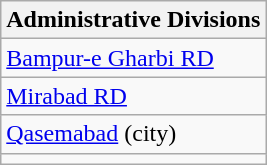<table class="wikitable">
<tr>
<th>Administrative Divisions</th>
</tr>
<tr>
<td><a href='#'>Bampur-e Gharbi RD</a></td>
</tr>
<tr>
<td><a href='#'>Mirabad RD</a></td>
</tr>
<tr>
<td><a href='#'>Qasemabad</a> (city)</td>
</tr>
<tr>
<td colspan=1></td>
</tr>
</table>
